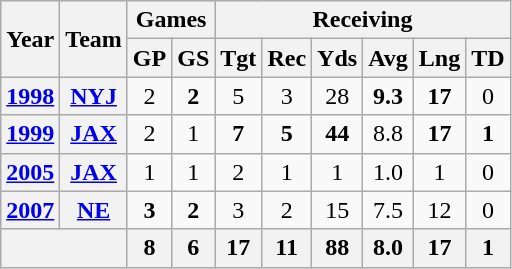<table class="wikitable" style="text-align:center">
<tr>
<th rowspan="2">Year</th>
<th rowspan="2">Team</th>
<th colspan="2">Games</th>
<th colspan="6">Receiving</th>
</tr>
<tr>
<th>GP</th>
<th>GS</th>
<th>Tgt</th>
<th>Rec</th>
<th>Yds</th>
<th>Avg</th>
<th>Lng</th>
<th>TD</th>
</tr>
<tr>
<th><a href='#'>1998</a></th>
<th><a href='#'>NYJ</a></th>
<td>2</td>
<td><strong>2</strong></td>
<td>5</td>
<td>3</td>
<td>28</td>
<td><strong>9.3</strong></td>
<td><strong>17</strong></td>
<td>0</td>
</tr>
<tr>
<th><a href='#'>1999</a></th>
<th><a href='#'>JAX</a></th>
<td>2</td>
<td>1</td>
<td><strong>7</strong></td>
<td><strong>5</strong></td>
<td><strong>44</strong></td>
<td>8.8</td>
<td><strong>17</strong></td>
<td><strong>1</strong></td>
</tr>
<tr>
<th><a href='#'>2005</a></th>
<th><a href='#'>JAX</a></th>
<td>1</td>
<td>1</td>
<td>2</td>
<td>1</td>
<td>1</td>
<td>1.0</td>
<td>1</td>
<td>0</td>
</tr>
<tr>
<th><a href='#'>2007</a></th>
<th><a href='#'>NE</a></th>
<td><strong>3</strong></td>
<td><strong>2</strong></td>
<td>3</td>
<td>2</td>
<td>15</td>
<td>7.5</td>
<td>12</td>
<td>0</td>
</tr>
<tr>
<th colspan="2"></th>
<th>8</th>
<th>6</th>
<th>17</th>
<th>11</th>
<th>88</th>
<th>8.0</th>
<th>17</th>
<th>1</th>
</tr>
</table>
